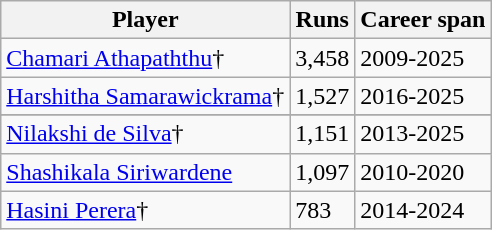<table class="wikitable">
<tr>
<th>Player</th>
<th>Runs</th>
<th>Career span</th>
</tr>
<tr>
<td><a href='#'>Chamari Athapaththu</a>†</td>
<td>3,458</td>
<td>2009-2025</td>
</tr>
<tr>
<td><a href='#'>Harshitha Samarawickrama</a>†</td>
<td>1,527</td>
<td>2016-2025</td>
</tr>
<tr>
</tr>
<tr>
<td><a href='#'>Nilakshi de Silva</a>†</td>
<td>1,151</td>
<td>2013-2025</td>
</tr>
<tr>
<td><a href='#'>Shashikala Siriwardene</a></td>
<td>1,097</td>
<td>2010-2020</td>
</tr>
<tr>
<td><a href='#'>Hasini Perera</a>†</td>
<td>783</td>
<td>2014-2024</td>
</tr>
</table>
